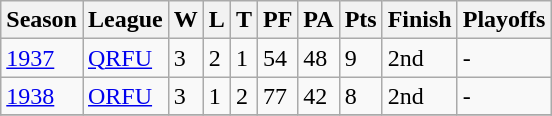<table class="wikitable">
<tr>
<th>Season</th>
<th>League</th>
<th>W</th>
<th>L</th>
<th>T</th>
<th>PF</th>
<th>PA</th>
<th>Pts</th>
<th>Finish</th>
<th>Playoffs</th>
</tr>
<tr>
<td><a href='#'>1937</a></td>
<td><a href='#'>QRFU</a></td>
<td>3</td>
<td>2</td>
<td>1</td>
<td>54</td>
<td>48</td>
<td>9</td>
<td>2nd</td>
<td>-</td>
</tr>
<tr>
<td><a href='#'>1938</a></td>
<td><a href='#'>ORFU</a></td>
<td>3</td>
<td>1</td>
<td>2</td>
<td>77</td>
<td>42</td>
<td>8</td>
<td>2nd</td>
<td>-</td>
</tr>
<tr>
</tr>
</table>
